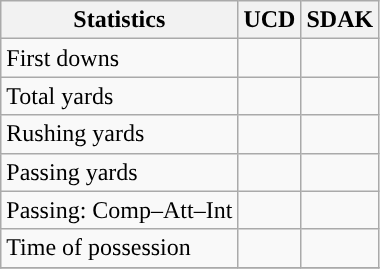<table class="wikitable" style="float: left;">
<tr>
<th>Statistics</th>
<th>UCD</th>
<th>SDAK</th>
</tr>
<tr>
<td>First downs</td>
<td></td>
<td></td>
</tr>
<tr>
<td>Total yards</td>
<td></td>
<td></td>
</tr>
<tr>
<td>Rushing yards</td>
<td></td>
<td></td>
</tr>
<tr>
<td>Passing yards</td>
<td></td>
<td></td>
</tr>
<tr>
<td>Passing: Comp–Att–Int</td>
<td></td>
<td></td>
</tr>
<tr>
<td>Time of possession</td>
<td></td>
<td></td>
</tr>
<tr>
</tr>
</table>
